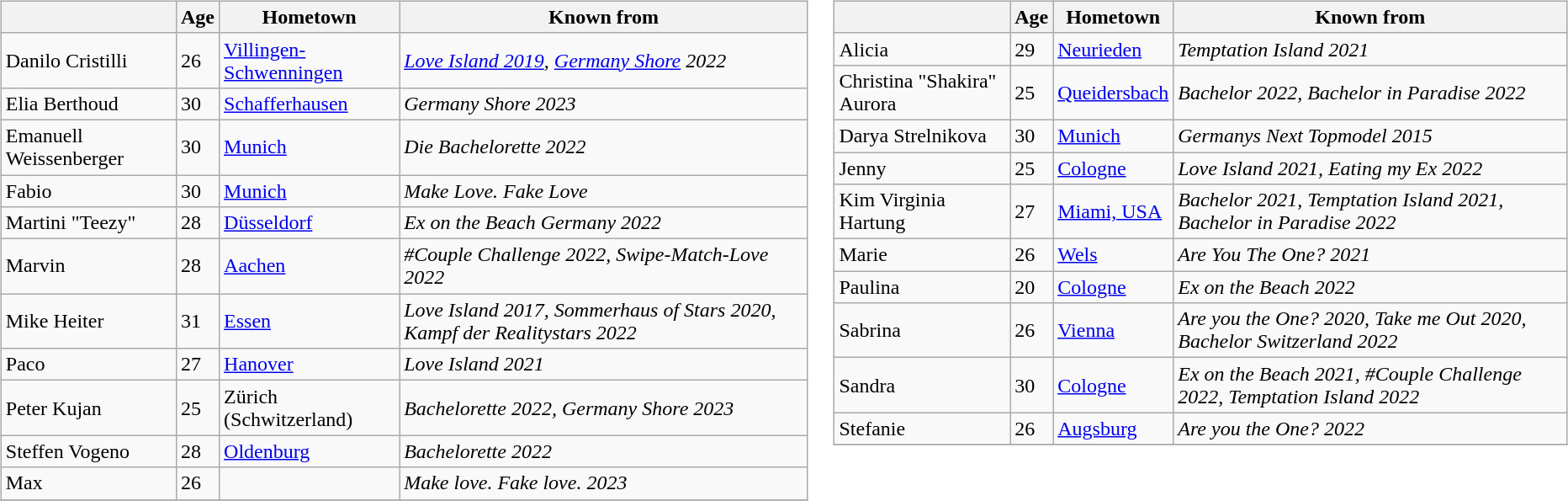<table>
<tr valign="top">
<td><br><table class= "wikitable sortable">
<tr>
<th></th>
<th>Age</th>
<th>Hometown</th>
<th>Known from</th>
</tr>
<tr>
<td>Danilo Cristilli</td>
<td>26</td>
<td><a href='#'>Villingen-Schwenningen</a></td>
<td><em><a href='#'>Love Island 2019</a>, <a href='#'>Germany Shore</a> 2022</em></td>
</tr>
<tr>
<td>Elia Berthoud</td>
<td>30</td>
<td><a href='#'>Schafferhausen</a></td>
<td><em>Germany Shore 2023</em></td>
</tr>
<tr>
<td>Emanuell Weissenberger</td>
<td>30</td>
<td><a href='#'>Munich</a></td>
<td><em>Die Bachelorette 2022</em></td>
</tr>
<tr>
<td>Fabio</td>
<td>30</td>
<td><a href='#'>Munich</a></td>
<td><em>Make Love. Fake Love</em></td>
</tr>
<tr>
<td>Martini "Teezy"</td>
<td>28</td>
<td><a href='#'>Düsseldorf</a></td>
<td><em>Ex on the Beach Germany 2022</em></td>
</tr>
<tr>
<td>Marvin</td>
<td>28</td>
<td><a href='#'>Aachen</a></td>
<td><em>#Couple Challenge 2022, Swipe-Match-Love 2022</em></td>
</tr>
<tr>
<td>Mike Heiter</td>
<td>31</td>
<td><a href='#'>Essen</a></td>
<td><em>Love Island 2017, Sommerhaus of Stars 2020, Kampf der Realitystars 2022</em></td>
</tr>
<tr>
<td>Paco</td>
<td>27</td>
<td><a href='#'>Hanover</a></td>
<td><em>Love Island 2021</em></td>
</tr>
<tr>
<td>Peter Kujan</td>
<td>25</td>
<td>Zürich (Schwitzerland)</td>
<td><em>Bachelorette 2022, Germany Shore 2023</em></td>
</tr>
<tr>
<td>Steffen Vogeno</td>
<td>28</td>
<td><a href='#'>Oldenburg</a></td>
<td><em>Bachelorette 2022</em></td>
</tr>
<tr>
<td>Max</td>
<td>26</td>
<td></td>
<td><em>Make love. Fake love. 2023</em></td>
</tr>
<tr>
</tr>
</table>
</td>
<td><br><table class= "wikitable sortable">
<tr>
<th></th>
<th>Age</th>
<th>Hometown</th>
<th>Known from</th>
</tr>
<tr>
<td>Alicia</td>
<td>29</td>
<td><a href='#'>Neurieden</a></td>
<td><em>Temptation Island 2021</em></td>
</tr>
<tr>
<td>Christina "Shakira" Aurora</td>
<td>25</td>
<td><a href='#'>Queidersbach</a></td>
<td><em>Bachelor 2022, Bachelor in Paradise 2022</em></td>
</tr>
<tr>
<td>Darya Strelnikova</td>
<td>30</td>
<td><a href='#'>Munich</a></td>
<td><em>Germanys Next Topmodel 2015</em></td>
</tr>
<tr>
<td>Jenny</td>
<td>25</td>
<td><a href='#'>Cologne</a></td>
<td><em>Love Island 2021, Eating my Ex 2022</em></td>
</tr>
<tr>
<td>Kim Virginia Hartung</td>
<td>27</td>
<td><a href='#'>Miami, USA</a></td>
<td><em>Bachelor 2021, Temptation Island 2021, Bachelor in Paradise 2022</em></td>
</tr>
<tr>
<td>Marie</td>
<td>26</td>
<td><a href='#'>Wels</a></td>
<td><em>Are You The One? 2021</em></td>
</tr>
<tr>
<td>Paulina</td>
<td>20</td>
<td><a href='#'>Cologne</a></td>
<td><em>Ex on the Beach 2022</em></td>
</tr>
<tr>
<td>Sabrina</td>
<td>26</td>
<td><a href='#'>Vienna</a></td>
<td><em>Are you the One? 2020, Take me Out 2020, Bachelor Switzerland 2022</em></td>
</tr>
<tr>
<td>Sandra</td>
<td>30</td>
<td><a href='#'>Cologne</a></td>
<td><em>Ex on the Beach 2021, #Couple Challenge 2022, Temptation Island 2022</em></td>
</tr>
<tr>
<td>Stefanie</td>
<td>26</td>
<td><a href='#'>Augsburg</a></td>
<td><em>Are you the One? 2022</em></td>
</tr>
<tr>
</tr>
</table>
</td>
</tr>
</table>
